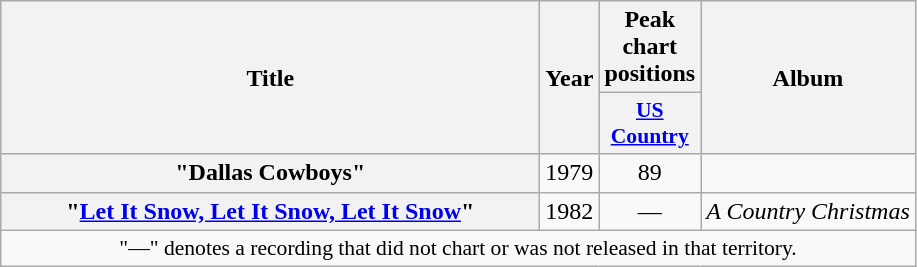<table class="wikitable plainrowheaders" style="text-align:center;">
<tr>
<th scope="col" rowspan="2" style="width:22em;">Title</th>
<th scope="col" rowspan="2">Year</th>
<th scope="col" colspan="1">Peak<br>chart<br>positions</th>
<th scope="col" rowspan="2">Album</th>
</tr>
<tr>
<th scope="col" style="width:2.8em;font-size:90%;"><a href='#'>US<br>Country</a><br></th>
</tr>
<tr>
<th scope="row">"Dallas Cowboys"</th>
<td>1979</td>
<td>89</td>
<td></td>
</tr>
<tr>
<th scope="row">"<a href='#'>Let It Snow, Let It Snow, Let It Snow</a>"</th>
<td>1982</td>
<td>—</td>
<td><em>A Country Christmas</em></td>
</tr>
<tr>
<td colspan="4" style="font-size:90%">"—" denotes a recording that did not chart or was not released in that territory.</td>
</tr>
</table>
